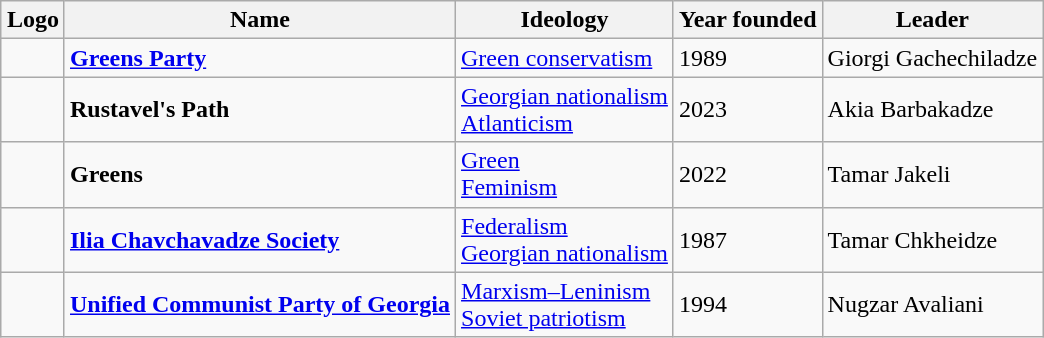<table class="wikitable" style="margin:1em auto;">
<tr>
<th>Logo</th>
<th>Name</th>
<th>Ideology</th>
<th>Year founded</th>
<th>Leader</th>
</tr>
<tr>
<td></td>
<td><strong><a href='#'>Greens Party</a></strong></td>
<td><a href='#'>Green conservatism</a></td>
<td>1989</td>
<td>Giorgi Gachechiladze</td>
</tr>
<tr>
<td></td>
<td><strong>Rustavel's Path</strong></td>
<td><a href='#'>Georgian nationalism</a><br><a href='#'>Atlanticism</a></td>
<td>2023</td>
<td>Akia Barbakadze</td>
</tr>
<tr>
<td></td>
<td><strong>Greens</strong></td>
<td><a href='#'>Green</a><br><a href='#'>Feminism</a></td>
<td>2022</td>
<td>Tamar Jakeli</td>
</tr>
<tr>
<td></td>
<td><strong><a href='#'>Ilia Chavchavadze Society</a></strong></td>
<td><a href='#'>Federalism</a><br><a href='#'>Georgian nationalism</a></td>
<td>1987</td>
<td>Tamar Chkheidze</td>
</tr>
<tr>
<td></td>
<td><strong><a href='#'>Unified Communist Party of Georgia</a></strong></td>
<td><a href='#'>Marxism–Leninism</a><br><a href='#'>Soviet patriotism</a></td>
<td>1994</td>
<td>Nugzar Avaliani</td>
</tr>
</table>
